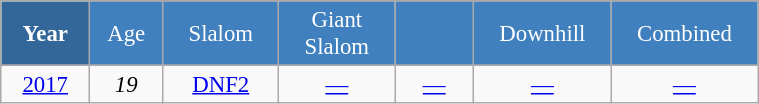<table class="wikitable" style="font-size:95%; text-align:center; border:grey solid 1px; border-collapse:collapse;" width="40%">
<tr style="background-color:#369; color:white;">
<td rowspan="2" colspan="1" width="4%"><strong>Year</strong></td>
</tr>
<tr style="background-color:#4180be; color:white;">
<td width="3%">Age</td>
<td width="5%">Slalom</td>
<td width="5%">Giant<br>Slalom</td>
<td width="5%"></td>
<td width="5%">Downhill</td>
<td width="5%">Combined</td>
</tr>
<tr style="background-color:#8CB2D8; color:white;">
</tr>
<tr>
<td><a href='#'>2017</a></td>
<td><em>19</em></td>
<td><a href='#'>DNF2</a></td>
<td><a href='#'>—</a></td>
<td><a href='#'>—</a></td>
<td><a href='#'>—</a></td>
<td><a href='#'>—</a></td>
</tr>
</table>
